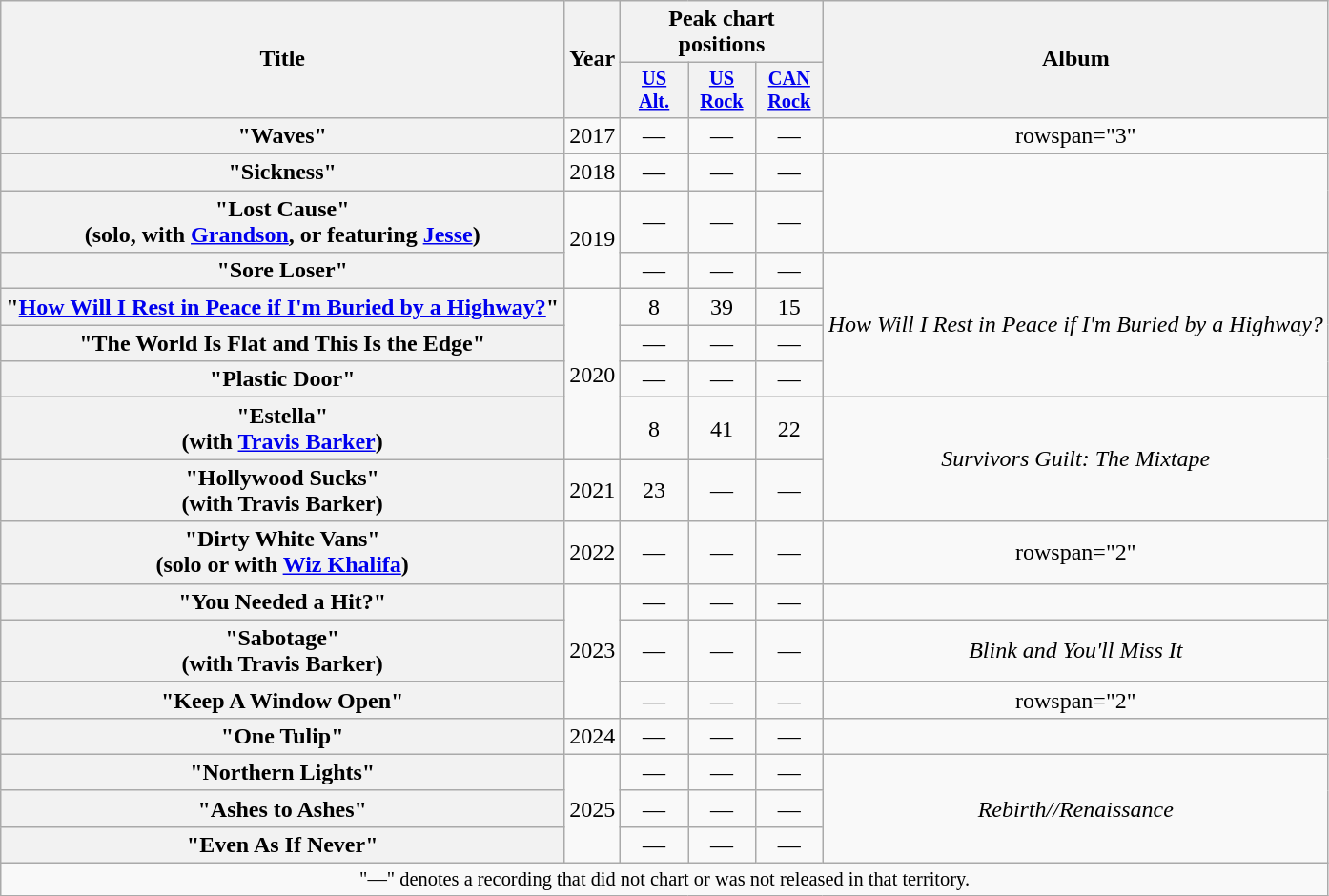<table class="wikitable plainrowheaders" style="text-align:center;">
<tr>
<th scope="col" rowspan="2">Title</th>
<th scope="col" rowspan="2">Year</th>
<th scope="col" colspan="3">Peak chart positions</th>
<th scope="col" rowspan="2">Album</th>
</tr>
<tr>
<th scope="col" style="width:3em;font-size:85%;"><a href='#'>US<br>Alt.</a><br></th>
<th scope="col" style="width:3em;font-size:85%;"><a href='#'>US<br>Rock</a><br></th>
<th scope="col" style="width:3em;font-size:85%;"><a href='#'>CAN<br>Rock</a><br></th>
</tr>
<tr>
<th scope="row">"Waves"</th>
<td>2017</td>
<td>—</td>
<td>—</td>
<td>—</td>
<td>rowspan="3" </td>
</tr>
<tr>
<th scope="row">"Sickness"</th>
<td>2018</td>
<td>—</td>
<td>—</td>
<td>—</td>
</tr>
<tr>
<th scope="row">"Lost Cause" <br><span>(solo, with <a href='#'>Grandson</a>, or featuring <a href='#'>Jesse</a>)</span></th>
<td rowspan="2">2019</td>
<td>—</td>
<td>—</td>
<td>—</td>
</tr>
<tr>
<th scope="row">"Sore Loser"</th>
<td>—</td>
<td>—</td>
<td>—</td>
<td rowspan="4"><em>How Will I Rest in Peace if I'm Buried by a Highway?</em></td>
</tr>
<tr>
<th scope="row">"<a href='#'>How Will I Rest in Peace if I'm Buried by a Highway?</a>"</th>
<td rowspan="4">2020</td>
<td>8</td>
<td>39</td>
<td>15</td>
</tr>
<tr>
<th scope="row">"The World Is Flat and This Is the Edge"</th>
<td>—</td>
<td>—</td>
<td>—</td>
</tr>
<tr>
<th scope="row">"Plastic Door"</th>
<td>—</td>
<td>—</td>
<td>—</td>
</tr>
<tr>
<th scope="row">"Estella" <br><span>(with <a href='#'>Travis Barker</a>)</span></th>
<td>8</td>
<td>41</td>
<td>22</td>
<td rowspan="2"><em>Survivors Guilt: The Mixtape</em></td>
</tr>
<tr>
<th scope="row">"Hollywood Sucks" <br><span>(with Travis Barker)</span></th>
<td>2021</td>
<td>23</td>
<td>—</td>
<td>—</td>
</tr>
<tr>
<th scope="row">"Dirty White Vans" <br><span>(solo or with <a href='#'>Wiz Khalifa</a>)</span></th>
<td>2022</td>
<td>—</td>
<td>—</td>
<td>—</td>
<td>rowspan="2" </td>
</tr>
<tr>
<th scope="row">"You Needed a Hit?"</th>
<td rowspan="3">2023</td>
<td>—</td>
<td>—</td>
<td>—</td>
</tr>
<tr>
<th scope="row">"Sabotage" <br><span>(with Travis Barker)</span></th>
<td>—</td>
<td>—</td>
<td>—</td>
<td><em>Blink and You'll Miss It</em></td>
</tr>
<tr>
<th scope="row">"Keep A Window Open"</th>
<td>—</td>
<td>—</td>
<td>—</td>
<td>rowspan="2" </td>
</tr>
<tr>
<th scope="row">"One Tulip"</th>
<td>2024</td>
<td>—</td>
<td>—</td>
<td>—</td>
</tr>
<tr>
<th scope="row">"Northern Lights"</th>
<td rowspan="3">2025</td>
<td>—</td>
<td>—</td>
<td>—</td>
<td rowspan="3"><em>Rebirth//Renaissance</em></td>
</tr>
<tr>
<th scope="row">"Ashes to Ashes"</th>
<td>—</td>
<td>—</td>
<td>—</td>
</tr>
<tr>
<th scope="row">"Even As If Never"</th>
<td>—</td>
<td>—</td>
<td>—</td>
</tr>
<tr>
<td colspan="18" style="font-size:85%;">"—" denotes a recording that did not chart or was not released in that territory.</td>
</tr>
</table>
